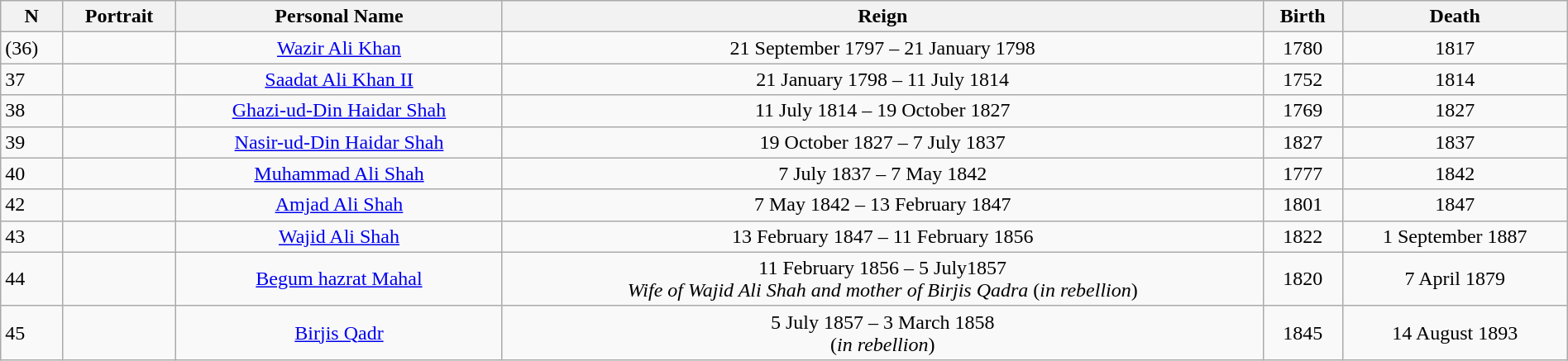<table class="wikitable" width="100%">
<tr>
<th>N</th>
<th style="background-color:width="10%">Portrait</th>
<th style="background-color width="15%">Personal Name</th>
<th style="background-color: width="9%">Reign</th>
<th style="background-color: width="9%">Birth</th>
<th style="background-color: width="9%">Death</th>
</tr>
<tr>
<td>(36)</td>
<td align="center"></td>
<td align="center"><a href='#'>Wazir Ali Khan</a></td>
<td align="center">21 September 1797 – 21 January 1798</td>
<td align="center">1780</td>
<td align="center">1817</td>
</tr>
<tr>
<td>37</td>
<td align="center"></td>
<td align="center"><a href='#'>Saadat Ali Khan II</a></td>
<td align="center">21 January 1798 – 11 July 1814</td>
<td align="center">1752</td>
<td align="center">1814</td>
</tr>
<tr>
<td>38</td>
<td align="center"></td>
<td align="center"><a href='#'>Ghazi-ud-Din Haidar Shah</a></td>
<td align="center">11 July 1814 – 19 October 1827</td>
<td align="center">1769</td>
<td align="center">1827</td>
</tr>
<tr>
<td>39</td>
<td align="center"></td>
<td align="center"><a href='#'>Nasir-ud-Din Haidar Shah</a></td>
<td align="center">19 October 1827 – 7 July 1837</td>
<td align="center">1827</td>
<td align="center">1837</td>
</tr>
<tr>
<td>40</td>
<td align="center"></td>
<td align="center"><a href='#'>Muhammad Ali Shah</a></td>
<td align="center">7 July 1837 – 7 May 1842</td>
<td align="center">1777</td>
<td align="center">1842</td>
</tr>
<tr>
<td>42</td>
<td align="center"></td>
<td align="center"><a href='#'>Amjad Ali Shah</a></td>
<td align="center">7 May 1842 – 13 February 1847</td>
<td align="center">1801</td>
<td align="center">1847</td>
</tr>
<tr>
<td>43</td>
<td align="center"></td>
<td align="center"><a href='#'>Wajid Ali Shah</a></td>
<td align="center">13 February 1847 – 11 February 1856</td>
<td align="center">1822</td>
<td align="center">1 September 1887</td>
</tr>
<tr>
<td>44</td>
<td align="center"></td>
<td align="center"><a href='#'>Begum hazrat Mahal</a></td>
<td align="center">11 February 1856 – 5 July1857<br><em>Wife of Wajid Ali Shah and mother of Birjis Qadra</em> (<em>in rebellion</em>)</td>
<td align="center">1820</td>
<td align="center">7 April 1879</td>
</tr>
<tr>
<td>45</td>
<td align="center"></td>
<td align="center"><a href='#'>Birjis Qadr</a></td>
<td align="center">5 July 1857 – 3 March 1858<br>(<em>in rebellion</em>)</td>
<td align="center">1845</td>
<td align="center">14 August 1893</td>
</tr>
</table>
